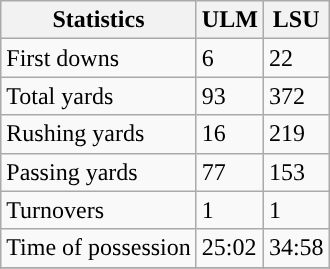<table class="wikitable">
<tr>
<th>Statistics</th>
<th>ULM</th>
<th>LSU</th>
</tr>
<tr>
<td>First downs</td>
<td>6</td>
<td>22</td>
</tr>
<tr>
<td>Total yards</td>
<td>93</td>
<td>372</td>
</tr>
<tr>
<td>Rushing yards</td>
<td>16</td>
<td>219</td>
</tr>
<tr>
<td>Passing yards</td>
<td>77</td>
<td>153</td>
</tr>
<tr>
<td>Turnovers</td>
<td>1</td>
<td>1</td>
</tr>
<tr>
<td>Time of possession</td>
<td>25:02</td>
<td>34:58</td>
</tr>
<tr>
</tr>
</table>
